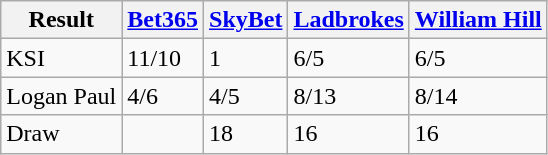<table class="wikitable">
<tr>
<th>Result</th>
<th><a href='#'>Bet365</a></th>
<th><a href='#'>SkyBet</a></th>
<th><a href='#'>Ladbrokes</a></th>
<th><a href='#'>William Hill</a></th>
</tr>
<tr>
<td>KSI</td>
<td>11/10</td>
<td>1</td>
<td>6/5</td>
<td>6/5</td>
</tr>
<tr>
<td>Logan Paul</td>
<td>4/6</td>
<td>4/5</td>
<td>8/13</td>
<td>8/14</td>
</tr>
<tr>
<td>Draw</td>
<td></td>
<td>18</td>
<td>16</td>
<td>16</td>
</tr>
</table>
